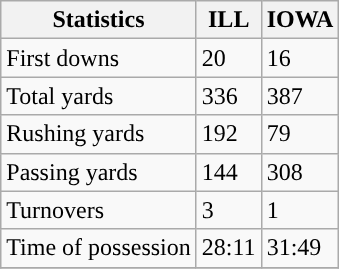<table class="wikitable">
<tr>
<th>Statistics</th>
<th>ILL</th>
<th>IOWA</th>
</tr>
<tr>
<td>First downs</td>
<td>20</td>
<td>16</td>
</tr>
<tr>
<td>Total yards</td>
<td>336</td>
<td>387</td>
</tr>
<tr>
<td>Rushing yards</td>
<td>192</td>
<td>79</td>
</tr>
<tr>
<td>Passing yards</td>
<td>144</td>
<td>308</td>
</tr>
<tr>
<td>Turnovers</td>
<td>3</td>
<td>1</td>
</tr>
<tr>
<td>Time of possession</td>
<td>28:11</td>
<td>31:49</td>
</tr>
<tr>
</tr>
</table>
